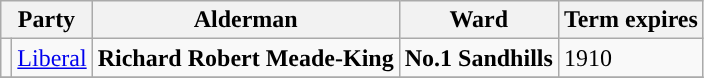<table class="wikitable">
<tr>
<th colspan="2">Party</th>
<th>Alderman</th>
<th>Ward</th>
<th>Term expires</th>
</tr>
<tr>
<td style="background-color:"></td>
<td><a href='#'>Liberal</a></td>
<td><strong>Richard Robert Meade-King</strong></td>
<td><strong>No.1 Sandhills</strong></td>
<td>1910</td>
</tr>
<tr>
</tr>
</table>
